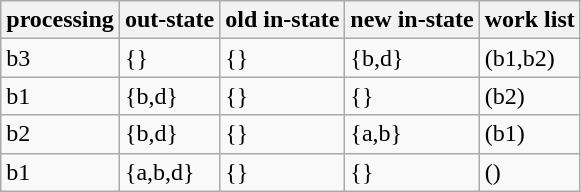<table class="wikitable">
<tr>
<th>processing</th>
<th>out-state</th>
<th>old in-state</th>
<th>new in-state</th>
<th>work list</th>
</tr>
<tr>
<td>b3</td>
<td>{}</td>
<td>{}</td>
<td>{b,d}</td>
<td>(b1,b2)</td>
</tr>
<tr>
<td>b1</td>
<td>{b,d}</td>
<td>{}</td>
<td>{}</td>
<td>(b2)</td>
</tr>
<tr>
<td>b2</td>
<td>{b,d}</td>
<td>{}</td>
<td>{a,b}</td>
<td>(b1)</td>
</tr>
<tr>
<td>b1</td>
<td>{a,b,d}</td>
<td>{}</td>
<td>{}</td>
<td>()</td>
</tr>
</table>
